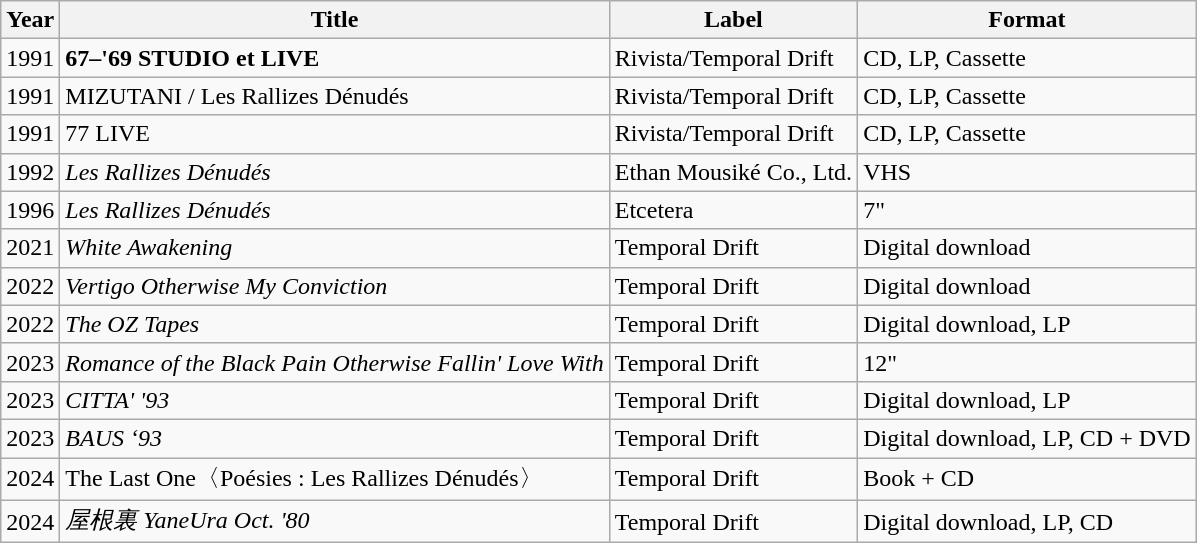<table class="wikitable">
<tr>
<th>Year</th>
<th>Title</th>
<th>Label</th>
<th>Format</th>
</tr>
<tr>
<td>1991</td>
<td><strong>67–'69 STUDIO et LIVE<em></td>
<td>Rivista/Temporal Drift</td>
<td>CD, LP, Cassette</td>
</tr>
<tr>
<td>1991</td>
<td></em>MIZUTANI / Les Rallizes Dénudés<em></td>
<td>Rivista/Temporal Drift</td>
<td>CD, LP, Cassette</td>
</tr>
<tr>
<td>1991</td>
<td></strong>77 LIVE</em></td>
<td>Rivista/Temporal Drift</td>
<td>CD, LP, Cassette</td>
</tr>
<tr>
<td>1992</td>
<td><em>Les Rallizes Dénudés</em></td>
<td>Ethan Mousiké Co., Ltd.</td>
<td>VHS</td>
</tr>
<tr>
<td>1996</td>
<td><em>Les Rallizes Dénudés</em></td>
<td>Etcetera</td>
<td>7"</td>
</tr>
<tr>
<td>2021</td>
<td><em>White Awakening</em></td>
<td>Temporal Drift</td>
<td>Digital download</td>
</tr>
<tr>
<td>2022</td>
<td><em>Vertigo Otherwise My Conviction</em></td>
<td>Temporal Drift</td>
<td>Digital download</td>
</tr>
<tr>
<td>2022</td>
<td><em>The OZ Tapes</em></td>
<td>Temporal Drift</td>
<td>Digital download, LP</td>
</tr>
<tr>
<td>2023</td>
<td><em>Romance of the Black Pain Otherwise Fallin' Love With</em></td>
<td>Temporal Drift</td>
<td>12"</td>
</tr>
<tr>
<td>2023</td>
<td><em>CITTA' '93</em></td>
<td>Temporal Drift</td>
<td>Digital download, LP</td>
</tr>
<tr>
<td>2023</td>
<td><em>BAUS ‘93 </em></td>
<td>Temporal Drift</td>
<td>Digital download, LP, CD + DVD</td>
</tr>
<tr>
<td>2024</td>
<td>The Last One〈Poésies : Les Rallizes Dénudés〉</td>
<td>Temporal Drift</td>
<td>Book + CD</td>
</tr>
<tr>
<td>2024</td>
<td><em>屋根裏 YaneUra Oct. '80 </em></td>
<td>Temporal Drift</td>
<td>Digital download, LP, CD</td>
</tr>
</table>
